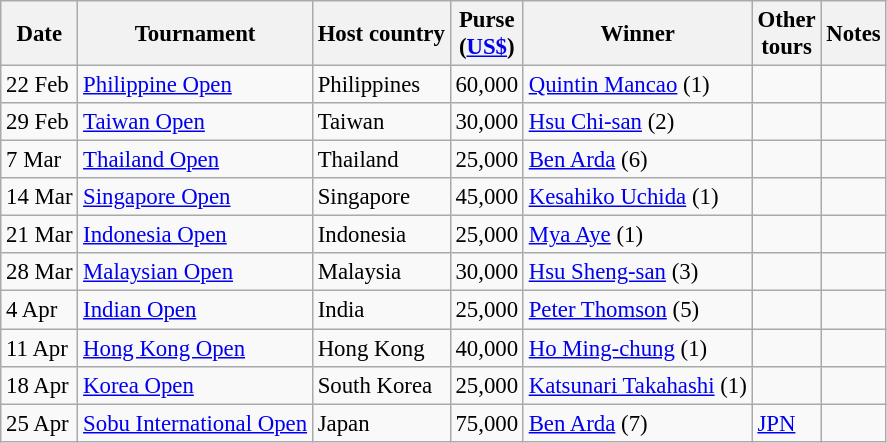<table class="wikitable" style="font-size:95%">
<tr>
<th>Date</th>
<th>Tournament</th>
<th>Host country</th>
<th>Purse<br>(<a href='#'>US$</a>)</th>
<th>Winner</th>
<th>Other<br>tours</th>
<th>Notes</th>
</tr>
<tr>
<td>22 Feb</td>
<td><a href='#'>Philippine Open</a></td>
<td>Philippines</td>
<td align=right>60,000</td>
<td> <a href='#'>Quintin Mancao</a> (1)</td>
<td></td>
<td></td>
</tr>
<tr>
<td>29 Feb</td>
<td><a href='#'>Taiwan Open</a></td>
<td>Taiwan</td>
<td align=right>30,000</td>
<td> <a href='#'>Hsu Chi-san</a> (2)</td>
<td></td>
<td></td>
</tr>
<tr>
<td>7 Mar</td>
<td><a href='#'>Thailand Open</a></td>
<td>Thailand</td>
<td align=right>25,000</td>
<td> <a href='#'>Ben Arda</a> (6)</td>
<td></td>
<td></td>
</tr>
<tr>
<td>14 Mar</td>
<td><a href='#'>Singapore Open</a></td>
<td>Singapore</td>
<td align=right>45,000</td>
<td> <a href='#'>Kesahiko Uchida</a> (1)</td>
<td></td>
<td></td>
</tr>
<tr>
<td>21 Mar</td>
<td><a href='#'>Indonesia Open</a></td>
<td>Indonesia</td>
<td align=right>25,000</td>
<td> <a href='#'>Mya Aye</a> (1)</td>
<td></td>
<td></td>
</tr>
<tr>
<td>28 Mar</td>
<td><a href='#'>Malaysian Open</a></td>
<td>Malaysia</td>
<td align=right>30,000</td>
<td> <a href='#'>Hsu Sheng-san</a> (3)</td>
<td></td>
<td></td>
</tr>
<tr>
<td>4 Apr</td>
<td><a href='#'>Indian Open</a></td>
<td>India</td>
<td align=right>25,000</td>
<td> <a href='#'>Peter Thomson</a> (5)</td>
<td></td>
<td></td>
</tr>
<tr>
<td>11 Apr</td>
<td><a href='#'>Hong Kong Open</a></td>
<td>Hong Kong</td>
<td align=right>40,000</td>
<td> <a href='#'>Ho Ming-chung</a> (1)</td>
<td></td>
<td></td>
</tr>
<tr>
<td>18 Apr</td>
<td><a href='#'>Korea Open</a></td>
<td>South Korea</td>
<td align=right>25,000</td>
<td> <a href='#'>Katsunari Takahashi</a> (1)</td>
<td></td>
<td></td>
</tr>
<tr>
<td>25 Apr</td>
<td><a href='#'>Sobu International Open</a></td>
<td>Japan</td>
<td align=right>75,000</td>
<td> <a href='#'>Ben Arda</a> (7)</td>
<td><a href='#'>JPN</a></td>
<td></td>
</tr>
</table>
